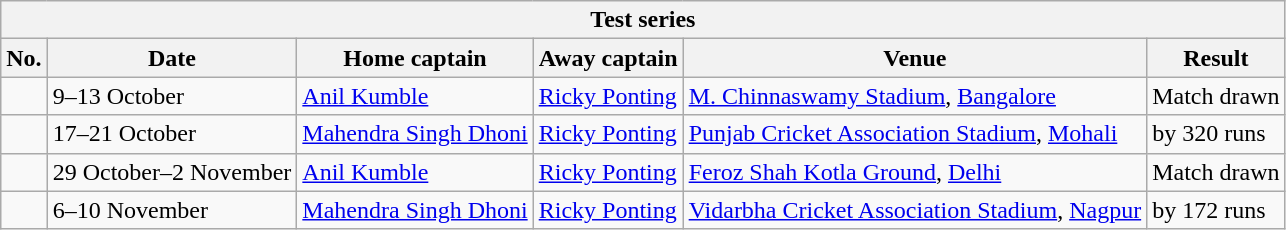<table class="wikitable">
<tr>
<th colspan="9">Test series</th>
</tr>
<tr>
<th>No.</th>
<th>Date</th>
<th>Home captain</th>
<th>Away captain</th>
<th>Venue</th>
<th>Result</th>
</tr>
<tr>
<td></td>
<td>9–13 October</td>
<td><a href='#'>Anil Kumble</a></td>
<td><a href='#'>Ricky Ponting</a></td>
<td><a href='#'>M. Chinnaswamy Stadium</a>, <a href='#'>Bangalore</a></td>
<td>Match drawn</td>
</tr>
<tr>
<td></td>
<td>17–21 October</td>
<td><a href='#'>Mahendra Singh Dhoni</a></td>
<td><a href='#'>Ricky Ponting</a></td>
<td><a href='#'>Punjab Cricket Association Stadium</a>, <a href='#'>Mohali</a></td>
<td> by 320 runs</td>
</tr>
<tr>
<td></td>
<td>29 October–2 November</td>
<td><a href='#'>Anil Kumble</a></td>
<td><a href='#'>Ricky Ponting</a></td>
<td><a href='#'>Feroz Shah Kotla Ground</a>, <a href='#'>Delhi</a></td>
<td>Match drawn</td>
</tr>
<tr>
<td></td>
<td>6–10 November</td>
<td><a href='#'>Mahendra Singh Dhoni</a></td>
<td><a href='#'>Ricky Ponting</a></td>
<td><a href='#'>Vidarbha Cricket Association Stadium</a>, <a href='#'>Nagpur</a></td>
<td> by 172 runs</td>
</tr>
</table>
